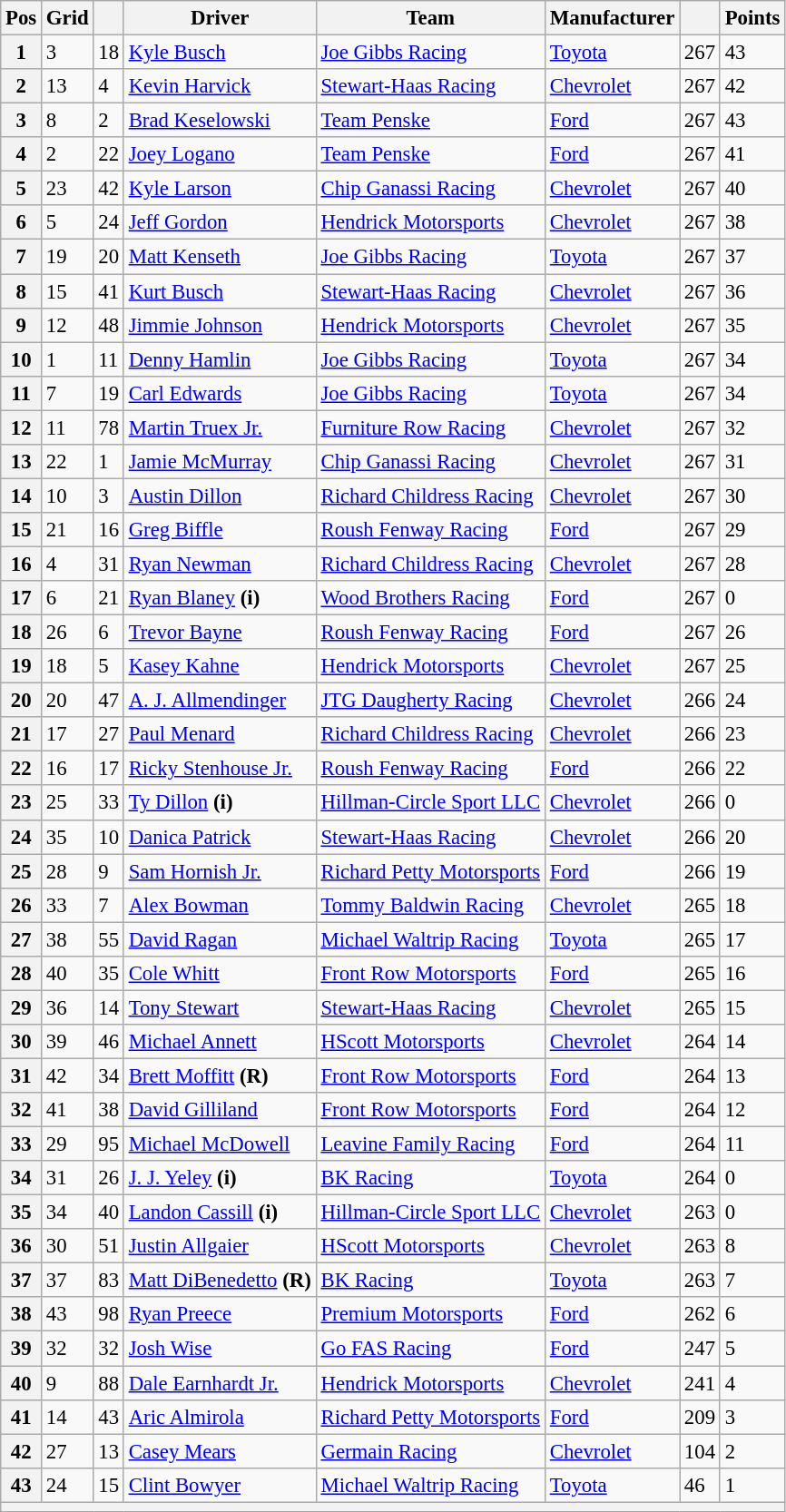<table class="wikitable" style="font-size:95%">
<tr>
<th>Pos</th>
<th>Grid</th>
<th></th>
<th>Driver</th>
<th>Team</th>
<th>Manufacturer</th>
<th></th>
<th>Points</th>
</tr>
<tr>
<th>1</th>
<td>3</td>
<td>18</td>
<td><a href='#'>Kyle Busch</a></td>
<td><a href='#'>Joe Gibbs Racing</a></td>
<td><a href='#'>Toyota</a></td>
<td>267</td>
<td>43</td>
</tr>
<tr>
<th>2</th>
<td>13</td>
<td>4</td>
<td><a href='#'>Kevin Harvick</a></td>
<td><a href='#'>Stewart-Haas Racing</a></td>
<td><a href='#'>Chevrolet</a></td>
<td>267</td>
<td>42</td>
</tr>
<tr>
<th>3</th>
<td>8</td>
<td>2</td>
<td><a href='#'>Brad Keselowski</a></td>
<td><a href='#'>Team Penske</a></td>
<td><a href='#'>Ford</a></td>
<td>267</td>
<td>43</td>
</tr>
<tr>
<th>4</th>
<td>2</td>
<td>22</td>
<td><a href='#'>Joey Logano</a></td>
<td><a href='#'>Team Penske</a></td>
<td><a href='#'>Ford</a></td>
<td>267</td>
<td>41</td>
</tr>
<tr>
<th>5</th>
<td>23</td>
<td>42</td>
<td><a href='#'>Kyle Larson</a></td>
<td><a href='#'>Chip Ganassi Racing</a></td>
<td><a href='#'>Chevrolet</a></td>
<td>267</td>
<td>40</td>
</tr>
<tr>
<th>6</th>
<td>5</td>
<td>24</td>
<td><a href='#'>Jeff Gordon</a></td>
<td><a href='#'>Hendrick Motorsports</a></td>
<td><a href='#'>Chevrolet</a></td>
<td>267</td>
<td>38</td>
</tr>
<tr>
<th>7</th>
<td>19</td>
<td>20</td>
<td><a href='#'>Matt Kenseth</a></td>
<td><a href='#'>Joe Gibbs Racing</a></td>
<td><a href='#'>Toyota</a></td>
<td>267</td>
<td>37</td>
</tr>
<tr>
<th>8</th>
<td>15</td>
<td>41</td>
<td><a href='#'>Kurt Busch</a></td>
<td><a href='#'>Stewart-Haas Racing</a></td>
<td><a href='#'>Chevrolet</a></td>
<td>267</td>
<td>36</td>
</tr>
<tr>
<th>9</th>
<td>12</td>
<td>48</td>
<td><a href='#'>Jimmie Johnson</a></td>
<td><a href='#'>Hendrick Motorsports</a></td>
<td><a href='#'>Chevrolet</a></td>
<td>267</td>
<td>35</td>
</tr>
<tr>
<th>10</th>
<td>1</td>
<td>11</td>
<td><a href='#'>Denny Hamlin</a></td>
<td><a href='#'>Joe Gibbs Racing</a></td>
<td><a href='#'>Toyota</a></td>
<td>267</td>
<td>34</td>
</tr>
<tr>
<th>11</th>
<td>7</td>
<td>19</td>
<td><a href='#'>Carl Edwards</a></td>
<td><a href='#'>Joe Gibbs Racing</a></td>
<td><a href='#'>Toyota</a></td>
<td>267</td>
<td>34</td>
</tr>
<tr>
<th>12</th>
<td>11</td>
<td>78</td>
<td><a href='#'>Martin Truex Jr.</a></td>
<td><a href='#'>Furniture Row Racing</a></td>
<td><a href='#'>Chevrolet</a></td>
<td>267</td>
<td>32</td>
</tr>
<tr>
<th>13</th>
<td>22</td>
<td>1</td>
<td><a href='#'>Jamie McMurray</a></td>
<td><a href='#'>Chip Ganassi Racing</a></td>
<td><a href='#'>Chevrolet</a></td>
<td>267</td>
<td>31</td>
</tr>
<tr>
<th>14</th>
<td>10</td>
<td>3</td>
<td><a href='#'>Austin Dillon</a></td>
<td><a href='#'>Richard Childress Racing</a></td>
<td><a href='#'>Chevrolet</a></td>
<td>267</td>
<td>30</td>
</tr>
<tr>
<th>15</th>
<td>21</td>
<td>16</td>
<td><a href='#'>Greg Biffle</a></td>
<td><a href='#'>Roush Fenway Racing</a></td>
<td><a href='#'>Ford</a></td>
<td>267</td>
<td>29</td>
</tr>
<tr>
<th>16</th>
<td>4</td>
<td>31</td>
<td><a href='#'>Ryan Newman</a></td>
<td><a href='#'>Richard Childress Racing</a></td>
<td><a href='#'>Chevrolet</a></td>
<td>267</td>
<td>28</td>
</tr>
<tr>
<th>17</th>
<td>6</td>
<td>21</td>
<td><a href='#'>Ryan Blaney</a> <strong>(i)</strong></td>
<td><a href='#'>Wood Brothers Racing</a></td>
<td><a href='#'>Ford</a></td>
<td>267</td>
<td>0</td>
</tr>
<tr>
<th>18</th>
<td>26</td>
<td>6</td>
<td><a href='#'>Trevor Bayne</a></td>
<td><a href='#'>Roush Fenway Racing</a></td>
<td><a href='#'>Ford</a></td>
<td>267</td>
<td>26</td>
</tr>
<tr>
<th>19</th>
<td>18</td>
<td>5</td>
<td><a href='#'>Kasey Kahne</a></td>
<td><a href='#'>Hendrick Motorsports</a></td>
<td><a href='#'>Chevrolet</a></td>
<td>267</td>
<td>25</td>
</tr>
<tr>
<th>20</th>
<td>20</td>
<td>47</td>
<td><a href='#'>A. J. Allmendinger</a></td>
<td><a href='#'>JTG Daugherty Racing</a></td>
<td><a href='#'>Chevrolet</a></td>
<td>266</td>
<td>24</td>
</tr>
<tr>
<th>21</th>
<td>17</td>
<td>27</td>
<td><a href='#'>Paul Menard</a></td>
<td><a href='#'>Richard Childress Racing</a></td>
<td><a href='#'>Chevrolet</a></td>
<td>266</td>
<td>23</td>
</tr>
<tr>
<th>22</th>
<td>16</td>
<td>17</td>
<td><a href='#'>Ricky Stenhouse Jr.</a></td>
<td><a href='#'>Roush Fenway Racing</a></td>
<td><a href='#'>Ford</a></td>
<td>266</td>
<td>22</td>
</tr>
<tr>
<th>23</th>
<td>25</td>
<td>33</td>
<td><a href='#'>Ty Dillon</a> <strong>(i)</strong></td>
<td><a href='#'>Hillman-Circle Sport LLC</a></td>
<td><a href='#'>Chevrolet</a></td>
<td>266</td>
<td>0</td>
</tr>
<tr>
<th>24</th>
<td>35</td>
<td>10</td>
<td><a href='#'>Danica Patrick</a></td>
<td><a href='#'>Stewart-Haas Racing</a></td>
<td><a href='#'>Chevrolet</a></td>
<td>266</td>
<td>20</td>
</tr>
<tr>
<th>25</th>
<td>28</td>
<td>9</td>
<td><a href='#'>Sam Hornish Jr.</a></td>
<td><a href='#'>Richard Petty Motorsports</a></td>
<td><a href='#'>Ford</a></td>
<td>266</td>
<td>19</td>
</tr>
<tr>
<th>26</th>
<td>33</td>
<td>7</td>
<td><a href='#'>Alex Bowman</a></td>
<td><a href='#'>Tommy Baldwin Racing</a></td>
<td><a href='#'>Chevrolet</a></td>
<td>265</td>
<td>18</td>
</tr>
<tr>
<th>27</th>
<td>38</td>
<td>55</td>
<td><a href='#'>David Ragan</a></td>
<td><a href='#'>Michael Waltrip Racing</a></td>
<td><a href='#'>Toyota</a></td>
<td>265</td>
<td>17</td>
</tr>
<tr>
<th>28</th>
<td>40</td>
<td>35</td>
<td><a href='#'>Cole Whitt</a></td>
<td><a href='#'>Front Row Motorsports</a></td>
<td><a href='#'>Ford</a></td>
<td>265</td>
<td>16</td>
</tr>
<tr>
<th>29</th>
<td>36</td>
<td>14</td>
<td><a href='#'>Tony Stewart</a></td>
<td><a href='#'>Stewart-Haas Racing</a></td>
<td><a href='#'>Chevrolet</a></td>
<td>265</td>
<td>15</td>
</tr>
<tr>
<th>30</th>
<td>39</td>
<td>46</td>
<td><a href='#'>Michael Annett</a></td>
<td><a href='#'>HScott Motorsports</a></td>
<td><a href='#'>Chevrolet</a></td>
<td>264</td>
<td>14</td>
</tr>
<tr>
<th>31</th>
<td>42</td>
<td>34</td>
<td><a href='#'>Brett Moffitt</a> <strong>(R)</strong></td>
<td><a href='#'>Front Row Motorsports</a></td>
<td><a href='#'>Ford</a></td>
<td>264</td>
<td>13</td>
</tr>
<tr>
<th>32</th>
<td>41</td>
<td>38</td>
<td><a href='#'>David Gilliland</a></td>
<td><a href='#'>Front Row Motorsports</a></td>
<td><a href='#'>Ford</a></td>
<td>264</td>
<td>12</td>
</tr>
<tr>
<th>33</th>
<td>29</td>
<td>95</td>
<td><a href='#'>Michael McDowell</a></td>
<td><a href='#'>Leavine Family Racing</a></td>
<td><a href='#'>Ford</a></td>
<td>264</td>
<td>11</td>
</tr>
<tr>
<th>34</th>
<td>31</td>
<td>26</td>
<td><a href='#'>J. J. Yeley</a> <strong>(i)</strong></td>
<td><a href='#'>BK Racing</a></td>
<td><a href='#'>Toyota</a></td>
<td>264</td>
<td>0</td>
</tr>
<tr>
<th>35</th>
<td>34</td>
<td>40</td>
<td><a href='#'>Landon Cassill</a> <strong>(i)</strong></td>
<td><a href='#'>Hillman-Circle Sport LLC</a></td>
<td><a href='#'>Chevrolet</a></td>
<td>263</td>
<td>0</td>
</tr>
<tr>
<th>36</th>
<td>30</td>
<td>51</td>
<td><a href='#'>Justin Allgaier</a></td>
<td><a href='#'>HScott Motorsports</a></td>
<td><a href='#'>Chevrolet</a></td>
<td>263</td>
<td>8</td>
</tr>
<tr>
<th>37</th>
<td>37</td>
<td>83</td>
<td><a href='#'>Matt DiBenedetto</a> <strong>(R)</strong></td>
<td><a href='#'>BK Racing</a></td>
<td><a href='#'>Toyota</a></td>
<td>263</td>
<td>7</td>
</tr>
<tr>
<th>38</th>
<td>43</td>
<td>98</td>
<td><a href='#'>Ryan Preece</a></td>
<td><a href='#'>Premium Motorsports</a></td>
<td><a href='#'>Ford</a></td>
<td>262</td>
<td>6</td>
</tr>
<tr>
<th>39</th>
<td>32</td>
<td>32</td>
<td><a href='#'>Josh Wise</a></td>
<td><a href='#'>Go FAS Racing</a></td>
<td><a href='#'>Ford</a></td>
<td>247</td>
<td>5</td>
</tr>
<tr>
<th>40</th>
<td>9</td>
<td>88</td>
<td><a href='#'>Dale Earnhardt Jr.</a></td>
<td><a href='#'>Hendrick Motorsports</a></td>
<td><a href='#'>Chevrolet</a></td>
<td>241</td>
<td>4</td>
</tr>
<tr>
<th>41</th>
<td>14</td>
<td>43</td>
<td><a href='#'>Aric Almirola</a></td>
<td><a href='#'>Richard Petty Motorsports</a></td>
<td><a href='#'>Ford</a></td>
<td>209</td>
<td>3</td>
</tr>
<tr>
<th>42</th>
<td>27</td>
<td>13</td>
<td><a href='#'>Casey Mears</a></td>
<td><a href='#'>Germain Racing</a></td>
<td><a href='#'>Chevrolet</a></td>
<td>104</td>
<td>2</td>
</tr>
<tr>
<th>43</th>
<td>24</td>
<td>15</td>
<td><a href='#'>Clint Bowyer</a></td>
<td><a href='#'>Michael Waltrip Racing</a></td>
<td><a href='#'>Toyota</a></td>
<td>46</td>
<td>1</td>
</tr>
<tr>
<th colspan="8"></th>
</tr>
</table>
